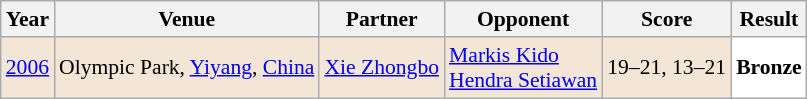<table class="sortable wikitable" style="font-size: 90%;">
<tr>
<th>Year</th>
<th>Venue</th>
<th>Partner</th>
<th>Opponent</th>
<th>Score</th>
<th>Result</th>
</tr>
<tr style="background:#F3E6D7">
<td align="center"><a href='#'>2006</a></td>
<td align="left">Olympic Park, <a href='#'>Yiyang</a>, <a href='#'>China</a></td>
<td align="left"> <a href='#'>Xie Zhongbo</a></td>
<td align="left"> <a href='#'>Markis Kido</a> <br>  <a href='#'>Hendra Setiawan</a></td>
<td align="left">19–21, 13–21</td>
<td style="text-align:left; background:white"> <strong>Bronze</strong></td>
</tr>
</table>
